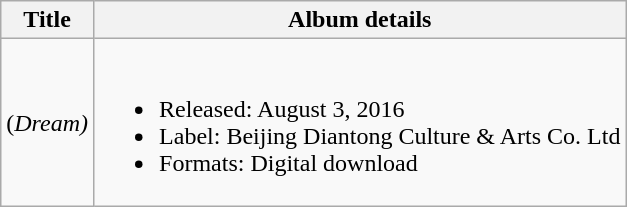<table class="wikitable">
<tr>
<th>Title</th>
<th>Album details</th>
</tr>
<tr>
<td> (<em>Dream)</em></td>
<td><br><ul><li>Released: August 3, 2016</li><li>Label: Beijing Diantong Culture & Arts Co. Ltd</li><li>Formats: Digital download</li></ul></td>
</tr>
</table>
